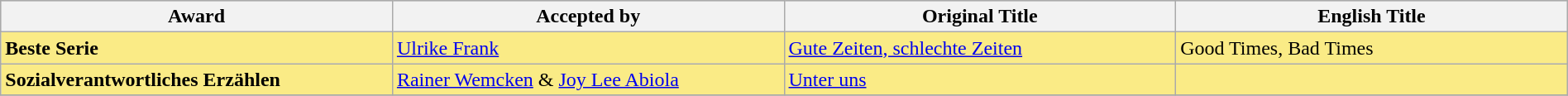<table class="wikitable" width="100%">
<tr bgcolor="#bebebe">
<th width="25%">Award</th>
<th width="25%">Accepted by</th>
<th width="25%">Original Title</th>
<th width="25%">English Title</th>
</tr>
<tr style="background:#FAEB86">
<td><strong>Beste Serie</strong></td>
<td><a href='#'>Ulrike Frank</a></td>
<td><a href='#'>Gute Zeiten, schlechte Zeiten</a></td>
<td>Good Times, Bad Times</td>
</tr>
<tr style="background:#FAEB86">
<td><strong>Sozialverantwortliches Erzählen</strong></td>
<td><a href='#'>Rainer Wemcken</a> & <a href='#'>Joy Lee Abiola</a></td>
<td><a href='#'>Unter uns</a></td>
<td></td>
</tr>
<tr>
</tr>
</table>
